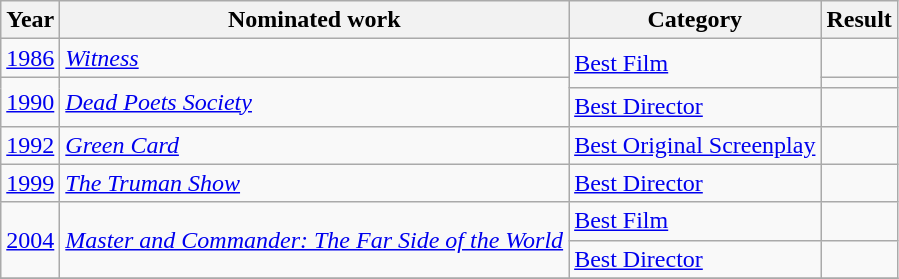<table class="wikitable">
<tr>
<th>Year</th>
<th>Nominated work</th>
<th>Category</th>
<th>Result</th>
</tr>
<tr>
<td><a href='#'>1986</a></td>
<td><em><a href='#'>Witness</a></em></td>
<td rowspan="2"><a href='#'>Best Film</a></td>
<td></td>
</tr>
<tr>
<td rowspan="2"><a href='#'>1990</a></td>
<td rowspan="2"><em><a href='#'>Dead Poets Society</a></em></td>
<td></td>
</tr>
<tr>
<td><a href='#'>Best Director</a></td>
<td></td>
</tr>
<tr>
<td><a href='#'>1992</a></td>
<td><em><a href='#'>Green Card</a></em></td>
<td><a href='#'>Best Original Screenplay</a></td>
<td></td>
</tr>
<tr>
<td><a href='#'>1999</a></td>
<td><em><a href='#'>The Truman Show</a></em></td>
<td><a href='#'>Best Director</a></td>
<td></td>
</tr>
<tr>
<td rowspan="2"><a href='#'>2004</a></td>
<td rowspan="2"><em><a href='#'>Master and Commander: The Far Side of the World</a></em></td>
<td><a href='#'>Best Film</a></td>
<td></td>
</tr>
<tr>
<td><a href='#'>Best Director</a></td>
<td></td>
</tr>
<tr>
</tr>
</table>
